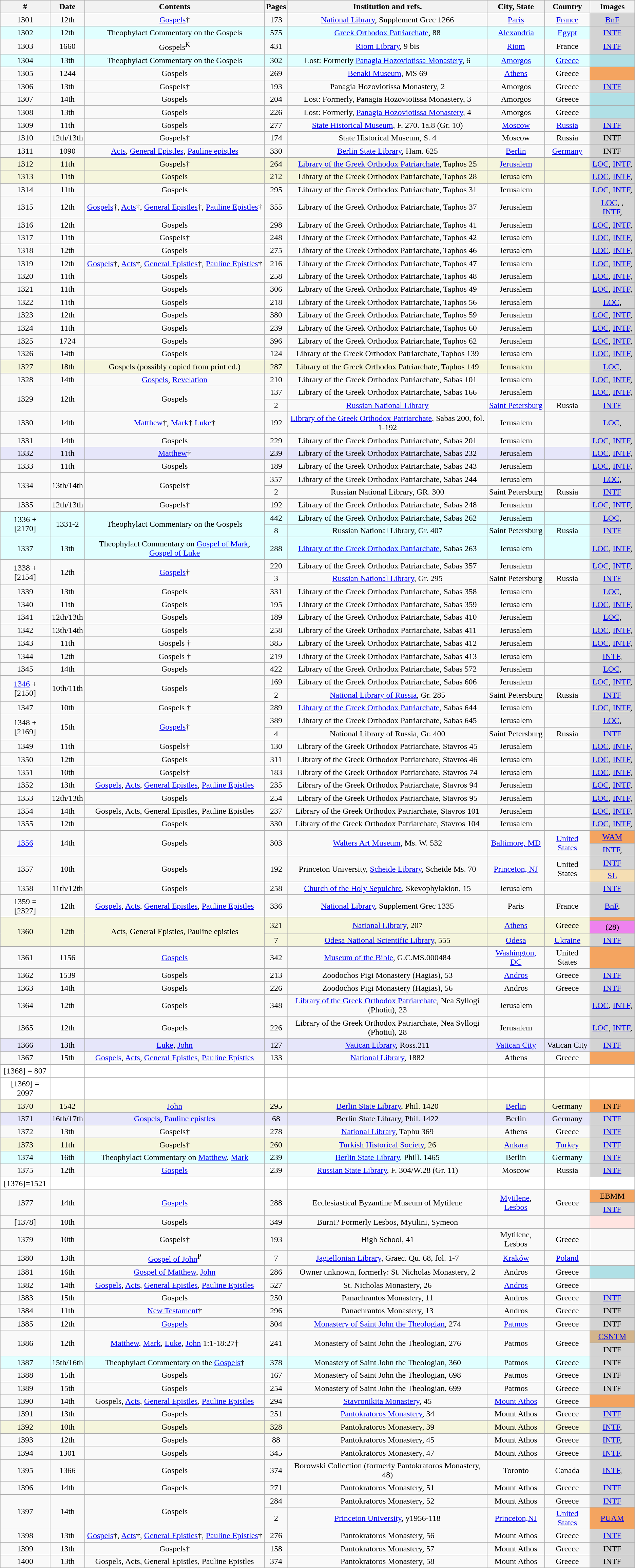<table class="wikitable sortable" style="text-align:center">
<tr>
<th>#</th>
<th>Date</th>
<th>Contents</th>
<th>Pages</th>
<th>Institution and refs.</th>
<th>City, State</th>
<th>Country</th>
<th>Images</th>
</tr>
<tr>
<td>1301</td>
<td>12th</td>
<td><a href='#'>Gospels</a>†</td>
<td>173</td>
<td><a href='#'>National Library</a>, Supplement Grec 1266</td>
<td><a href='#'>Paris</a></td>
<td><a href='#'>France</a></td>
<td bgcolor="lightgray"><a href='#'>BnF</a></td>
</tr>
<tr bgcolor="LightCyan">
<td>1302</td>
<td>12th</td>
<td>Theophylact Commentary on the Gospels</td>
<td>575</td>
<td><a href='#'>Greek Orthodox Patriarchate</a>, 88</td>
<td><a href='#'>Alexandria</a></td>
<td><a href='#'>Egypt</a></td>
<td bgcolor="lightgray"><a href='#'>INTF</a></td>
</tr>
<tr>
<td>1303</td>
<td>1660</td>
<td>Gospels<sup>K</sup></td>
<td>431</td>
<td><a href='#'>Riom Library</a>, 9 bis</td>
<td><a href='#'>Riom</a></td>
<td>France</td>
<td bgcolor="lightgray"><a href='#'>INTF</a></td>
</tr>
<tr bgcolor="LightCyan">
<td>1304</td>
<td>13th</td>
<td>Theophylact Commentary on the Gospels</td>
<td>302</td>
<td>Lost: Formerly <a href='#'>Panagia Hozoviotissa Monastery</a>, 6</td>
<td><a href='#'>Amorgos</a></td>
<td><a href='#'>Greece</a></td>
<td bgcolor="powderblue"></td>
</tr>
<tr>
<td>1305</td>
<td>1244</td>
<td>Gospels</td>
<td>269</td>
<td><a href='#'>Benaki Museum</a>, MS 69</td>
<td><a href='#'>Athens</a></td>
<td>Greece</td>
<td bgcolor="sandybrown"></td>
</tr>
<tr>
<td>1306</td>
<td>13th</td>
<td>Gospels†</td>
<td>193</td>
<td>Panagia Hozoviotissa Monastery, 2</td>
<td>Amorgos</td>
<td>Greece</td>
<td bgcolor="lightgray"><a href='#'>INTF</a></td>
</tr>
<tr>
<td>1307</td>
<td>14th</td>
<td>Gospels</td>
<td>204</td>
<td>Lost: Formerly, Panagia Hozoviotissa Monastery, 3</td>
<td>Amorgos</td>
<td>Greece</td>
<td bgcolor="powderblue"></td>
</tr>
<tr>
<td>1308</td>
<td>13th</td>
<td>Gospels</td>
<td>226</td>
<td>Lost: Formerly, <a href='#'>Panagia Hozoviotissa Monastery</a>, 4</td>
<td>Amorgos</td>
<td>Greece</td>
<td bgcolor="powderblue"></td>
</tr>
<tr>
<td>1309</td>
<td>11th</td>
<td>Gospels</td>
<td>277</td>
<td><a href='#'>State Historical Museum</a>, F. 270. 1a.8 (Gr. 10)</td>
<td><a href='#'>Moscow</a></td>
<td><a href='#'>Russia</a></td>
<td bgcolor="lightgray"><a href='#'>INTF</a></td>
</tr>
<tr>
<td>1310</td>
<td>12th/13th</td>
<td>Gospels†</td>
<td>174</td>
<td>State Historical Museum, S. 4</td>
<td>Moscow</td>
<td>Russia</td>
<td bgcolor="lightgray">INTF</td>
</tr>
<tr>
<td>1311</td>
<td>1090</td>
<td><a href='#'>Acts</a>, <a href='#'>General Epistles</a>, <a href='#'>Pauline epistles</a></td>
<td>330</td>
<td><a href='#'>Berlin State Library</a>, Ham. 625</td>
<td><a href='#'>Berlin</a></td>
<td><a href='#'>Germany</a></td>
<td bgcolor="lightgray">INTF</td>
</tr>
<tr bgcolor="beige">
<td>1312</td>
<td>11th</td>
<td>Gospels†</td>
<td>264</td>
<td><a href='#'>Library of the Greek Orthodox Patriarchate</a>, Taphos 25</td>
<td><a href='#'>Jerusalem</a></td>
<td></td>
<td bgcolor="lightgray"><a href='#'>LOC</a>, <a href='#'>INTF</a>, </td>
</tr>
<tr bgcolor="beige">
<td>1313</td>
<td>11th</td>
<td>Gospels</td>
<td>212</td>
<td>Library of the Greek Orthodox Patriarchate, Taphos 28</td>
<td>Jerusalem</td>
<td></td>
<td bgcolor="lightgray"><a href='#'>LOC</a>, <a href='#'>INTF</a>, </td>
</tr>
<tr>
<td>1314</td>
<td>11th</td>
<td>Gospels</td>
<td>295</td>
<td>Library of the Greek Orthodox Patriarchate, Taphos 31</td>
<td>Jerusalem</td>
<td></td>
<td bgcolor="lightgray"><a href='#'>LOC</a>, <a href='#'>INTF</a>, </td>
</tr>
<tr>
<td>1315</td>
<td>12th</td>
<td><a href='#'>Gospels</a>†, <a href='#'>Acts</a>†, <a href='#'>General Epistles</a>†, <a href='#'>Pauline Epistles</a>†</td>
<td>355</td>
<td>Library of the Greek Orthodox Patriarchate, Taphos 37</td>
<td>Jerusalem</td>
<td></td>
<td bgcolor="lightgray"><a href='#'>LOC</a>, , <a href='#'>INTF</a>, </td>
</tr>
<tr>
<td>1316</td>
<td>12th</td>
<td>Gospels</td>
<td>298</td>
<td>Library of the Greek Orthodox Patriarchate, Taphos 41</td>
<td>Jerusalem</td>
<td></td>
<td bgcolor="lightgray"><a href='#'>LOC</a>, <a href='#'>INTF</a>, </td>
</tr>
<tr>
<td>1317</td>
<td>11th</td>
<td>Gospels†</td>
<td>248</td>
<td>Library of the Greek Orthodox Patriarchate, Taphos 42</td>
<td>Jerusalem</td>
<td></td>
<td bgcolor="lightgray"><a href='#'>LOC</a>, <a href='#'>INTF</a>, </td>
</tr>
<tr>
<td>1318</td>
<td>12th</td>
<td>Gospels</td>
<td>275</td>
<td>Library of the Greek Orthodox Patriarchate, Taphos 46</td>
<td>Jerusalem</td>
<td></td>
<td bgcolor="lightgray"><a href='#'>LOC</a>, <a href='#'>INTF</a>, </td>
</tr>
<tr>
<td>1319</td>
<td>12th</td>
<td><a href='#'>Gospels</a>†, <a href='#'>Acts</a>†, <a href='#'>General Epistles</a>†, <a href='#'>Pauline Epistles</a>†</td>
<td>216</td>
<td>Library of the Greek Orthodox Patriarchate, Taphos 47</td>
<td>Jerusalem</td>
<td></td>
<td bgcolor="lightgray"><a href='#'>LOC</a>, <a href='#'>INTF</a>, </td>
</tr>
<tr>
<td>1320</td>
<td>11th</td>
<td>Gospels</td>
<td>258</td>
<td>Library of the Greek Orthodox Patriarchate, Taphos 48</td>
<td>Jerusalem</td>
<td></td>
<td bgcolor="lightgray"><a href='#'>LOC</a>, <a href='#'>INTF</a>, </td>
</tr>
<tr>
<td>1321</td>
<td>11th</td>
<td>Gospels</td>
<td>306</td>
<td>Library of the Greek Orthodox Patriarchate, Taphos 49</td>
<td>Jerusalem</td>
<td></td>
<td bgcolor="lightgray"><a href='#'>LOC</a>, <a href='#'>INTF</a>, </td>
</tr>
<tr>
<td>1322</td>
<td>11th</td>
<td>Gospels</td>
<td>218</td>
<td>Library of the Greek Orthodox Patriarchate, Taphos 56</td>
<td>Jerusalem</td>
<td></td>
<td bgcolor="lightgray"><a href='#'>LOC</a>, </td>
</tr>
<tr>
<td>1323</td>
<td>12th</td>
<td>Gospels</td>
<td>380</td>
<td>Library of the Greek Orthodox Patriarchate, Taphos 59</td>
<td>Jerusalem</td>
<td></td>
<td bgcolor="lightgray"><a href='#'>LOC</a>, <a href='#'>INTF</a>, </td>
</tr>
<tr>
<td>1324</td>
<td>11th</td>
<td>Gospels</td>
<td>239</td>
<td>Library of the Greek Orthodox Patriarchate, Taphos 60</td>
<td>Jerusalem</td>
<td></td>
<td bgcolor="lightgray"><a href='#'>LOC</a>, <a href='#'>INTF</a>, </td>
</tr>
<tr>
<td>1325</td>
<td>1724</td>
<td>Gospels</td>
<td>396</td>
<td>Library of the Greek Orthodox Patriarchate, Taphos 62</td>
<td>Jerusalem</td>
<td></td>
<td bgcolor="lightgray"><a href='#'>LOC</a>, <a href='#'>INTF</a>, </td>
</tr>
<tr>
<td>1326</td>
<td>14th</td>
<td>Gospels</td>
<td>124</td>
<td>Library of the Greek Orthodox Patriarchate, Taphos 139</td>
<td>Jerusalem</td>
<td></td>
<td bgcolor="lightgray"><a href='#'>LOC</a>, <a href='#'>INTF</a>, </td>
</tr>
<tr bgcolor="beige">
<td>1327</td>
<td>18th</td>
<td>Gospels (possibly copied from print ed.)</td>
<td>287</td>
<td>Library of the Greek Orthodox Patriarchate, Taphos 149</td>
<td>Jerusalem</td>
<td></td>
<td bgcolor="lightgray"><a href='#'>LOC</a>, </td>
</tr>
<tr>
<td>1328</td>
<td>14th</td>
<td><a href='#'>Gospels</a>, <a href='#'>Revelation</a></td>
<td>210</td>
<td>Library of the Greek Orthodox Patriarchate, Sabas 101</td>
<td>Jerusalem</td>
<td></td>
<td bgcolor="lightgray"><a href='#'>LOC</a>, <a href='#'>INTF</a>, </td>
</tr>
<tr>
<td rowspan=2>1329</td>
<td rowspan=2>12th</td>
<td rowspan=2>Gospels</td>
<td>137</td>
<td>Library of the Greek Orthodox Patriarchate, Sabas 166</td>
<td>Jerusalem</td>
<td></td>
<td bgcolor="lightgray"><a href='#'>LOC</a>, <a href='#'>INTF</a>, </td>
</tr>
<tr>
<td>2</td>
<td><a href='#'>Russian National Library</a></td>
<td><a href='#'>Saint Petersburg</a></td>
<td>Russia</td>
<td bgcolor="lightgray"><a href='#'>INTF</a></td>
</tr>
<tr>
<td>1330</td>
<td>14th</td>
<td><a href='#'>Matthew</a>†, <a href='#'>Mark</a>† <a href='#'>Luke</a>†</td>
<td>192</td>
<td><a href='#'>Library of the Greek Orthodox Patriarchate</a>, Sabas 200, fol. 1-192</td>
<td>Jerusalem</td>
<td></td>
<td bgcolor="lightgray"><a href='#'>LOC</a>, </td>
</tr>
<tr>
<td>1331</td>
<td>14th</td>
<td>Gospels</td>
<td>229</td>
<td>Library of the Greek Orthodox Patriarchate, Sabas 201</td>
<td>Jerusalem</td>
<td></td>
<td bgcolor="lightgray"><a href='#'>LOC</a>, <a href='#'>INTF</a>, </td>
</tr>
<tr bgcolor="Lavender">
<td>1332</td>
<td>11th</td>
<td><a href='#'>Matthew</a>†</td>
<td>239</td>
<td>Library of the Greek Orthodox Patriarchate, Sabas 232</td>
<td>Jerusalem</td>
<td></td>
<td bgcolor="lightgray"><a href='#'>LOC</a>, <a href='#'>INTF</a>, </td>
</tr>
<tr>
<td>1333</td>
<td>11th</td>
<td>Gospels</td>
<td>189</td>
<td>Library of the Greek Orthodox Patriarchate, Sabas 243</td>
<td>Jerusalem</td>
<td></td>
<td bgcolor="lightgray"><a href='#'>LOC</a>, <a href='#'>INTF</a>, </td>
</tr>
<tr>
<td rowspan=2>1334</td>
<td rowspan=2>13th/14th</td>
<td rowspan=2>Gospels†</td>
<td>357</td>
<td>Library of the Greek Orthodox Patriarchate, Sabas 244</td>
<td>Jerusalem</td>
<td></td>
<td bgcolor="lightgray"><a href='#'>LOC</a>, </td>
</tr>
<tr>
<td>2</td>
<td>Russian National Library, GR. 300</td>
<td>Saint Petersburg</td>
<td>Russia</td>
<td bgcolor="lightgray"><a href='#'>INTF</a></td>
</tr>
<tr>
<td>1335</td>
<td>12th/13th</td>
<td>Gospels†</td>
<td>192</td>
<td>Library of the Greek Orthodox Patriarchate, Sabas 248</td>
<td>Jerusalem</td>
<td></td>
<td bgcolor="lightgray"><a href='#'>LOC</a>, <a href='#'>INTF</a>, </td>
</tr>
<tr bgcolor="LightCyan">
<td rowspan=2>1336 + [2170]</td>
<td rowspan=2>1331-2</td>
<td rowspan=2>Theophylact Commentary on the Gospels</td>
<td>442</td>
<td>Library of the Greek Orthodox Patriarchate, Sabas 262</td>
<td>Jerusalem</td>
<td></td>
<td bgcolor="lightgray"><a href='#'>LOC</a>, </td>
</tr>
<tr bgcolor="LightCyan">
<td>8</td>
<td>Russian National Library, Gr. 407</td>
<td>Saint Petersburg</td>
<td>Russia</td>
<td bgcolor="lightgray"><a href='#'>INTF</a></td>
</tr>
<tr bgcolor="LightCyan">
<td>1337</td>
<td>13th</td>
<td>Theophylact Commentary on <a href='#'>Gospel of Mark</a>, <a href='#'>Gospel of Luke</a></td>
<td>288</td>
<td><a href='#'>Library of the Greek Orthodox Patriarchate</a>, Sabas 263</td>
<td>Jerusalem</td>
<td></td>
<td bgcolor="lightgray"><a href='#'>LOC</a>, <a href='#'>INTF</a>, </td>
</tr>
<tr>
<td rowspan=2>1338 + [2154]</td>
<td rowspan=2>12th</td>
<td rowspan=2><a href='#'>Gospels</a>†</td>
<td>220</td>
<td>Library of the Greek Orthodox Patriarchate, Sabas 357</td>
<td>Jerusalem</td>
<td></td>
<td bgcolor="lightgray"><a href='#'>LOC</a>, <a href='#'>INTF</a>, </td>
</tr>
<tr>
<td>3</td>
<td><a href='#'>Russian National Library</a>, Gr. 295</td>
<td>Saint Petersburg</td>
<td>Russia</td>
<td bgcolor="lightgray"><a href='#'>INTF</a></td>
</tr>
<tr>
<td>1339</td>
<td>13th</td>
<td>Gospels</td>
<td>331</td>
<td>Library of the Greek Orthodox Patriarchate, Sabas 358</td>
<td>Jerusalem</td>
<td></td>
<td bgcolor="lightgray"><a href='#'>LOC</a>, </td>
</tr>
<tr>
<td>1340</td>
<td>11th</td>
<td>Gospels</td>
<td>195</td>
<td>Library of the Greek Orthodox Patriarchate, Sabas 359</td>
<td>Jerusalem</td>
<td></td>
<td bgcolor="lightgray"><a href='#'>LOC</a>, <a href='#'>INTF</a>, </td>
</tr>
<tr>
<td>1341</td>
<td>12th/13th</td>
<td>Gospels</td>
<td>189</td>
<td>Library of the Greek Orthodox Patriarchate, Sabas 410</td>
<td>Jerusalem</td>
<td></td>
<td bgcolor="lightgray"><a href='#'>LOC</a>, </td>
</tr>
<tr>
<td>1342</td>
<td>13th/14th</td>
<td>Gospels</td>
<td>258</td>
<td>Library of the Greek Orthodox Patriarchate, Sabas 411</td>
<td>Jerusalem</td>
<td></td>
<td bgcolor="lightgray"><a href='#'>LOC</a>, <a href='#'>INTF</a>, </td>
</tr>
<tr>
<td>1343</td>
<td>11th</td>
<td>Gospels †</td>
<td>385</td>
<td>Library of the Greek Orthodox Patriarchate, Sabas 412</td>
<td>Jerusalem</td>
<td></td>
<td bgcolor="lightgray"><a href='#'>LOC</a>, <a href='#'>INTF</a>, </td>
</tr>
<tr>
<td>1344</td>
<td>12th</td>
<td>Gospels †</td>
<td>219</td>
<td>Library of the Greek Orthodox Patriarchate, Sabas 413</td>
<td>Jerusalem</td>
<td></td>
<td bgcolor="lightgray"><a href='#'>INTF</a>, </td>
</tr>
<tr>
<td>1345</td>
<td>14th</td>
<td>Gospels</td>
<td>422</td>
<td>Library of the Greek Orthodox Patriarchate, Sabas 572</td>
<td>Jerusalem</td>
<td></td>
<td bgcolor="lightgray"><a href='#'>LOC</a>, </td>
</tr>
<tr>
<td rowspan=2><a href='#'>1346</a> + [2150]</td>
<td rowspan=2>10th/11th</td>
<td rowspan=2>Gospels</td>
<td>169</td>
<td>Library of the Greek Orthodox Patriarchate, Sabas 606</td>
<td>Jerusalem</td>
<td></td>
<td bgcolor="lightgray"><a href='#'>LOC</a>, <a href='#'>INTF</a>, </td>
</tr>
<tr>
<td>2</td>
<td><a href='#'>National Library of Russia</a>, Gr. 285</td>
<td>Saint Petersburg</td>
<td>Russia</td>
<td bgcolor="lightgray"><a href='#'>INTF</a></td>
</tr>
<tr>
<td>1347</td>
<td>10th</td>
<td>Gospels †</td>
<td>289</td>
<td><a href='#'>Library of the Greek Orthodox Patriarchate</a>, Sabas 644</td>
<td>Jerusalem</td>
<td></td>
<td bgcolor="lightgray"><a href='#'>LOC</a>, <a href='#'>INTF</a>, </td>
</tr>
<tr>
<td rowspan=2>1348 + [2169]</td>
<td rowspan=2>15th</td>
<td rowspan=2><a href='#'>Gospels</a>†</td>
<td>389</td>
<td>Library of the Greek Orthodox Patriarchate, Sabas 645</td>
<td>Jerusalem</td>
<td></td>
<td bgcolor="lightgray"><a href='#'>LOC</a>, </td>
</tr>
<tr>
<td>4</td>
<td>National Library of Russia, Gr. 400</td>
<td>Saint Petersburg</td>
<td>Russia</td>
<td bgcolor="lightgray"><a href='#'>INTF</a></td>
</tr>
<tr>
<td>1349</td>
<td>11th</td>
<td>Gospels†</td>
<td>130</td>
<td>Library of the Greek Orthodox Patriarchate, Stavros 45</td>
<td>Jerusalem</td>
<td></td>
<td bgcolor="lightgray"><a href='#'>LOC</a>, <a href='#'>INTF</a>, </td>
</tr>
<tr>
<td>1350</td>
<td>12th</td>
<td>Gospels</td>
<td>311</td>
<td>Library of the Greek Orthodox Patriarchate, Stavros 46</td>
<td>Jerusalem</td>
<td></td>
<td bgcolor="lightgray"><a href='#'>LOC</a>, <a href='#'>INTF</a>, </td>
</tr>
<tr>
<td>1351</td>
<td>10th</td>
<td>Gospels†</td>
<td>183</td>
<td>Library of the Greek Orthodox Patriarchate, Stavros 74</td>
<td>Jerusalem</td>
<td></td>
<td bgcolor="lightgray"><a href='#'>LOC</a>, <a href='#'>INTF</a>, </td>
</tr>
<tr>
<td>1352</td>
<td>13th</td>
<td><a href='#'>Gospels</a>, <a href='#'>Acts</a>, <a href='#'>General Epistles</a>, <a href='#'>Pauline Epistles</a></td>
<td>235</td>
<td>Library of the Greek Orthodox Patriarchate, Stavros 94</td>
<td>Jerusalem</td>
<td></td>
<td bgcolor="lightgray"><a href='#'>LOC</a>, <a href='#'>INTF</a>, </td>
</tr>
<tr>
<td>1353</td>
<td>12th/13th</td>
<td>Gospels</td>
<td>254</td>
<td>Library of the Greek Orthodox Patriarchate, Stavros 95</td>
<td>Jerusalem</td>
<td></td>
<td bgcolor="lightgray"><a href='#'>LOC</a>, <a href='#'>INTF</a>, </td>
</tr>
<tr>
<td>1354</td>
<td>14th</td>
<td>Gospels, Acts, General Epistles, Pauline Epistles</td>
<td>237</td>
<td>Library of the Greek Orthodox Patriarchate, Stavros 101</td>
<td>Jerusalem</td>
<td></td>
<td bgcolor="lightgray"><a href='#'>LOC</a>, <a href='#'>INTF</a>, </td>
</tr>
<tr>
<td>1355</td>
<td>12th</td>
<td>Gospels</td>
<td>330</td>
<td>Library of the Greek Orthodox Patriarchate, Stavros 104</td>
<td>Jerusalem</td>
<td></td>
<td bgcolor="lightgray"><a href='#'>LOC</a>, <a href='#'>INTF</a>, </td>
</tr>
<tr>
<td rowspan=2><a href='#'>1356</a></td>
<td rowspan=2>14th</td>
<td rowspan=2>Gospels</td>
<td rowspan=2>303</td>
<td rowspan=2><a href='#'>Walters Art Museum</a>, Ms. W. 532</td>
<td rowspan=2><a href='#'>Baltimore, MD</a></td>
<td rowspan=2><a href='#'>United States</a></td>
<td bgcolor="sandybrown"><a href='#'>WAM</a></td>
</tr>
<tr>
<td bgcolor="lightgray"><a href='#'>INTF</a>, </td>
</tr>
<tr>
<td rowspan=2>1357</td>
<td rowspan=2>10th</td>
<td rowspan=2>Gospels</td>
<td rowspan=2>192</td>
<td rowspan=2>Princeton University, <a href='#'>Scheide Library</a>, Scheide Ms. 70</td>
<td rowspan=2><a href='#'>Princeton, NJ</a></td>
<td rowspan=2>United States</td>
<td bgcolor="lightgray"><a href='#'>INTF</a></td>
</tr>
<tr>
<td bgcolor="wheat"><a href='#'>SL</a></td>
</tr>
<tr>
<td>1358</td>
<td>11th/12th</td>
<td>Gospels</td>
<td>258</td>
<td><a href='#'>Church of the Holy Sepulchre</a>, Skevophylakion, 15</td>
<td>Jerusalem</td>
<td></td>
<td bgcolor="lightgray"><a href='#'>INTF</a></td>
</tr>
<tr>
<td>1359 = [2327]</td>
<td>12th</td>
<td><a href='#'>Gospels</a>, <a href='#'>Acts</a>, <a href='#'>General Epistles</a>, <a href='#'>Pauline Epistles</a></td>
<td>336</td>
<td><a href='#'>National Library</a>, Supplement Grec 1335</td>
<td>Paris</td>
<td>France</td>
<td bgcolor="lightgray"><a href='#'>BnF</a>, </td>
</tr>
<tr bgcolor="beige">
<td rowspan=3>1360</td>
<td rowspan=3>12th</td>
<td rowspan=3>Acts, General Epistles, Pauline epistles</td>
<td rowspan=2>321</td>
<td rowspan=2><a href='#'>National Library</a>, 207</td>
<td rowspan=2><a href='#'>Athens</a></td>
<td rowspan=2>Greece</td>
<td bgcolor="sandybrown"></td>
</tr>
<tr>
<td bgcolor="violet"> (28)</td>
</tr>
<tr bgcolor="beige">
<td>7</td>
<td><a href='#'>Odesa National Scientific Library</a>, 555</td>
<td><a href='#'>Odesa</a></td>
<td><a href='#'>Ukraine</a></td>
<td bgcolor="lightgray"><a href='#'>INTF</a></td>
</tr>
<tr>
<td>1361</td>
<td>1156</td>
<td><a href='#'>Gospels</a></td>
<td>342</td>
<td><a href='#'>Museum of the Bible</a>, G.C.MS.000484</td>
<td><a href='#'>Washington, DC</a></td>
<td>United States</td>
<td bgcolor="sandybrown"></td>
</tr>
<tr>
<td>1362</td>
<td>1539</td>
<td>Gospels</td>
<td>213</td>
<td>Zoodochos Pigi Monastery (Hagias), 53</td>
<td><a href='#'>Andros</a></td>
<td>Greece</td>
<td bgcolor="lightgray"><a href='#'>INTF</a></td>
</tr>
<tr>
<td>1363</td>
<td>14th</td>
<td>Gospels</td>
<td>226</td>
<td>Zoodochos Pigi Monastery (Hagias), 56</td>
<td>Andros</td>
<td>Greece</td>
<td bgcolor="lightgray"><a href='#'>INTF</a></td>
</tr>
<tr>
<td>1364</td>
<td>12th</td>
<td>Gospels</td>
<td>348</td>
<td><a href='#'>Library of the Greek Orthodox Patriarchate</a>, Nea Syllogi (Photiu), 23</td>
<td>Jerusalem</td>
<td></td>
<td bgcolor="lightgray"><a href='#'>LOC</a>, <a href='#'>INTF</a>, </td>
</tr>
<tr>
<td>1365</td>
<td>12th</td>
<td>Gospels</td>
<td>226</td>
<td>Library of the Greek Orthodox Patriarchate, Nea Syllogi (Photiu), 28</td>
<td>Jerusalem</td>
<td></td>
<td bgcolor="lightgray"><a href='#'>LOC</a>, <a href='#'>INTF</a>, </td>
</tr>
<tr bgcolor="Lavender">
<td>1366</td>
<td>13th</td>
<td><a href='#'>Luke</a>, <a href='#'>John</a></td>
<td>127</td>
<td><a href='#'>Vatican Library</a>, Ross.211</td>
<td><a href='#'>Vatican City</a></td>
<td>Vatican City</td>
<td bgcolor="lightgray"><a href='#'>INTF</a></td>
</tr>
<tr>
<td>1367</td>
<td>15th</td>
<td><a href='#'>Gospels</a>, <a href='#'>Acts</a>, <a href='#'>General Epistles</a>, <a href='#'>Pauline Epistles</a></td>
<td>133</td>
<td><a href='#'>National Library</a>, 1882</td>
<td>Athens</td>
<td>Greece</td>
<td bgcolor="sandybrown"></td>
</tr>
<tr style="background:white">
<td>[1368] = 807</td>
<td></td>
<td></td>
<td></td>
<td></td>
<td></td>
<td></td>
<td></td>
</tr>
<tr style="background:white">
<td>[1369] = 2097</td>
<td></td>
<td></td>
<td></td>
<td></td>
<td></td>
<td></td>
<td></td>
</tr>
<tr bgcolor="beige">
<td>1370</td>
<td>1542</td>
<td><a href='#'>John</a></td>
<td>295</td>
<td><a href='#'>Berlin State Library</a>, Phil. 1420</td>
<td><a href='#'>Berlin</a></td>
<td>Germany</td>
<td bgcolor="sandybrown">INTF</td>
</tr>
<tr bgcolor="Lavender">
<td>1371</td>
<td>16th/17th</td>
<td><a href='#'>Gospels</a>, <a href='#'>Pauline epistles</a></td>
<td>68</td>
<td>Berlin State Library, Phil. 1422</td>
<td>Berlin</td>
<td>Germany</td>
<td bgcolor="lightgray"><a href='#'>INTF</a></td>
</tr>
<tr>
<td>1372</td>
<td>13th</td>
<td>Gospels†</td>
<td>278</td>
<td><a href='#'>National Library</a>, Taphu 369</td>
<td>Athens</td>
<td>Greece</td>
<td bgcolor="lightgray"><a href='#'>INTF</a></td>
</tr>
<tr bgcolor="beige">
<td>1373</td>
<td>11th</td>
<td>Gospels†</td>
<td>260</td>
<td><a href='#'>Turkish Historical Society</a>, 26</td>
<td><a href='#'>Ankara</a></td>
<td><a href='#'>Turkey</a></td>
<td bgcolor="lightgray"><a href='#'>INTF</a></td>
</tr>
<tr bgcolor="LightCyan">
<td>1374</td>
<td>16th</td>
<td>Theophylact Commentary on <a href='#'>Matthew</a>, <a href='#'>Mark</a></td>
<td>239</td>
<td><a href='#'>Berlin State Library</a>, Phill. 1465</td>
<td>Berlin</td>
<td>Germany</td>
<td bgcolor="lightgray"><a href='#'>INTF</a></td>
</tr>
<tr>
<td>1375</td>
<td>12th</td>
<td><a href='#'>Gospels</a></td>
<td>239</td>
<td><a href='#'>Russian State Library</a>, F. 304/W.28 (Gr. 11)</td>
<td>Moscow</td>
<td>Russia</td>
<td bgcolor="lightgray"><a href='#'>INTF</a></td>
</tr>
<tr bgcolor="white">
<td>[1376]=1521</td>
<td></td>
<td></td>
<td></td>
<td></td>
<td></td>
<td></td>
<td></td>
</tr>
<tr>
<td rowspan=2>1377</td>
<td rowspan=2>14th</td>
<td rowspan=2><a href='#'>Gospels</a></td>
<td rowspan=2>288</td>
<td rowspan=2>Ecclesiastical Byzantine Museum of Mytilene</td>
<td rowspan=2><a href='#'>Mytilene</a>, <a href='#'>Lesbos</a></td>
<td rowspan=2>Greece</td>
<td bgcolor="sandybrown">EBMM</td>
</tr>
<tr>
<td bgcolor="lightgray"><a href='#'>INTF</a></td>
</tr>
<tr>
<td>[1378]</td>
<td>10th</td>
<td>Gospels</td>
<td>349</td>
<td>Burnt? Formerly Lesbos, Mytilini, Symeon</td>
<td></td>
<td></td>
<td bgcolor="mistyrose"></td>
</tr>
<tr>
<td>1379</td>
<td>10th</td>
<td>Gospels†</td>
<td>193</td>
<td>High School, 41</td>
<td>Mytilene, Lesbos</td>
<td>Greece</td>
<td></td>
</tr>
<tr>
<td>1380</td>
<td>13th</td>
<td><a href='#'>Gospel of John</a><sup>P</sup></td>
<td>7</td>
<td><a href='#'>Jagiellonian Library</a>, Graec. Qu. 68, fol. 1-7</td>
<td><a href='#'>Kraków</a></td>
<td><a href='#'>Poland</a></td>
<td></td>
</tr>
<tr>
<td>1381</td>
<td>16th</td>
<td><a href='#'>Gospel of Matthew</a>, <a href='#'>John</a></td>
<td>286</td>
<td>Owner unknown, formerly: St. Nicholas Monastery, 2</td>
<td>Andros</td>
<td>Greece</td>
<td bgcolor="powderblue"></td>
</tr>
<tr>
<td>1382</td>
<td>14th</td>
<td><a href='#'>Gospels</a>, <a href='#'>Acts</a>, <a href='#'>General Epistles</a>, <a href='#'>Pauline Epistles</a></td>
<td>527</td>
<td>St. Nicholas Monastery, 26</td>
<td><a href='#'>Andros</a></td>
<td>Greece</td>
<td></td>
</tr>
<tr>
<td>1383</td>
<td>15th</td>
<td>Gospels</td>
<td>250</td>
<td>Panachrantos Monastery, 11</td>
<td>Andros</td>
<td>Greece</td>
<td bgcolor="lightgray"><a href='#'>INTF</a></td>
</tr>
<tr>
<td>1384</td>
<td>11th</td>
<td><a href='#'>New Testament</a>†</td>
<td>296</td>
<td>Panachrantos Monastery, 13</td>
<td>Andros</td>
<td>Greece</td>
<td bgcolor="lightgray">INTF</td>
</tr>
<tr>
<td>1385</td>
<td>12th</td>
<td><a href='#'>Gospels</a></td>
<td>304</td>
<td><a href='#'>Monastery of Saint John the Theologian</a>, 274</td>
<td><a href='#'>Patmos</a></td>
<td>Greece</td>
<td bgcolor="lightgray">INTF</td>
</tr>
<tr>
<td rowspan=2>1386</td>
<td rowspan=2>12th</td>
<td rowspan=2><a href='#'>Matthew</a>, <a href='#'>Mark</a>, <a href='#'>Luke</a>, <a href='#'>John</a> 1:1-18:27†</td>
<td rowspan=2>241</td>
<td rowspan=2>Monastery of Saint John the Theologian, 276</td>
<td rowspan=2>Patmos</td>
<td rowspan=2>Greece</td>
<td bgcolor="tan"><a href='#'>CSNTM</a></td>
</tr>
<tr>
<td bgcolor="lightgray">INTF</td>
</tr>
<tr bgcolor="LightCyan">
<td>1387</td>
<td>15th/16th</td>
<td>Theophylact Commentary on the <a href='#'>Gospels</a>†</td>
<td>378</td>
<td>Monastery of Saint John the Theologian, 360</td>
<td>Patmos</td>
<td>Greece</td>
<td bgcolor="lightgray">INTF</td>
</tr>
<tr>
<td>1388</td>
<td>15th</td>
<td>Gospels</td>
<td>167</td>
<td>Monastery of Saint John the Theologian, 698</td>
<td>Patmos</td>
<td>Greece</td>
<td bgcolor="lightgray">INTF</td>
</tr>
<tr>
<td>1389</td>
<td>15th</td>
<td>Gospels</td>
<td>254</td>
<td>Monastery of Saint John the Theologian, 699</td>
<td>Patmos</td>
<td>Greece</td>
<td bgcolor="lightgray">INTF</td>
</tr>
<tr>
<td>1390</td>
<td>14th</td>
<td>Gospels, <a href='#'>Acts</a>, <a href='#'>General Epistles</a>, <a href='#'>Pauline Epistles</a></td>
<td>294</td>
<td><a href='#'>Stavronikita Monastery</a>, 45</td>
<td><a href='#'>Mount Athos</a></td>
<td>Greece</td>
<td bgcolor="sandybrown"></td>
</tr>
<tr>
<td>1391</td>
<td>13th</td>
<td>Gospels</td>
<td>251</td>
<td><a href='#'>Pantokratoros Monastery</a>, 34</td>
<td>Mount Athos</td>
<td>Greece</td>
<td bgcolor="lightgray"><a href='#'>INTF</a></td>
</tr>
<tr bgcolor="beige">
<td>1392</td>
<td>10th</td>
<td>Gospels</td>
<td>328</td>
<td>Pantokratoros Monastery, 39</td>
<td>Mount Athos</td>
<td>Greece</td>
<td bgcolor="lightgray"><a href='#'>INTF</a>, </td>
</tr>
<tr>
<td>1393</td>
<td>12th</td>
<td>Gospels</td>
<td>88</td>
<td>Pantokratoros Monastery, 45</td>
<td>Mount Athos</td>
<td>Greece</td>
<td bgcolor="lightgray"><a href='#'>INTF</a>, </td>
</tr>
<tr>
<td>1394</td>
<td>1301</td>
<td>Gospels</td>
<td>345</td>
<td>Pantokratoros Monastery, 47</td>
<td>Mount Athos</td>
<td>Greece</td>
<td bgcolor="lightgray"><a href='#'>INTF</a>, </td>
</tr>
<tr>
<td>1395</td>
<td>1366</td>
<td>Gospels</td>
<td>374</td>
<td>Borowski Collection (formerly Pantokratoros Monastery, 48)</td>
<td>Toronto</td>
<td>Canada</td>
<td bgcolor="lightgray"><a href='#'>INTF</a>, </td>
</tr>
<tr>
<td>1396</td>
<td>14th</td>
<td>Gospels</td>
<td>271</td>
<td>Pantokratoros Monastery, 51</td>
<td>Mount Athos</td>
<td>Greece</td>
<td bgcolor="lightgray"><a href='#'>INTF</a></td>
</tr>
<tr>
<td rowspan=2>1397</td>
<td rowspan=2>14th</td>
<td rowspan=2>Gospels</td>
<td>284</td>
<td>Pantokratoros Monastery, 52</td>
<td>Mount Athos</td>
<td>Greece</td>
<td bgcolor="lightgray"><a href='#'>INTF</a></td>
</tr>
<tr>
<td>2</td>
<td><a href='#'>Princeton University</a>, y1956-118</td>
<td><a href='#'>Princeton,NJ</a></td>
<td><a href='#'>United States</a></td>
<td bgcolor="sandybrown"><a href='#'>PUAM</a></td>
</tr>
<tr>
<td>1398</td>
<td>13th</td>
<td><a href='#'>Gospels</a>†, <a href='#'>Acts</a>†, <a href='#'>General Epistles</a>†, <a href='#'>Pauline Epistles</a>†</td>
<td>276</td>
<td>Pantokratoros Monastery, 56</td>
<td>Mount Athos</td>
<td>Greece</td>
<td bgcolor="lightgray"><a href='#'>INTF</a></td>
</tr>
<tr>
<td>1399</td>
<td>13th</td>
<td>Gospels†</td>
<td>158</td>
<td>Pantokratoros Monastery, 57</td>
<td>Mount Athos</td>
<td>Greece</td>
<td bgcolor="lightgray">INTF</td>
</tr>
<tr>
<td>1400</td>
<td>13th</td>
<td>Gospels, Acts, General Epistles, Pauline Epistles</td>
<td>374</td>
<td>Pantokratoros Monastery, 58</td>
<td>Mount Athos</td>
<td>Greece</td>
<td bgcolor="lightgray">INTF</td>
</tr>
</table>
